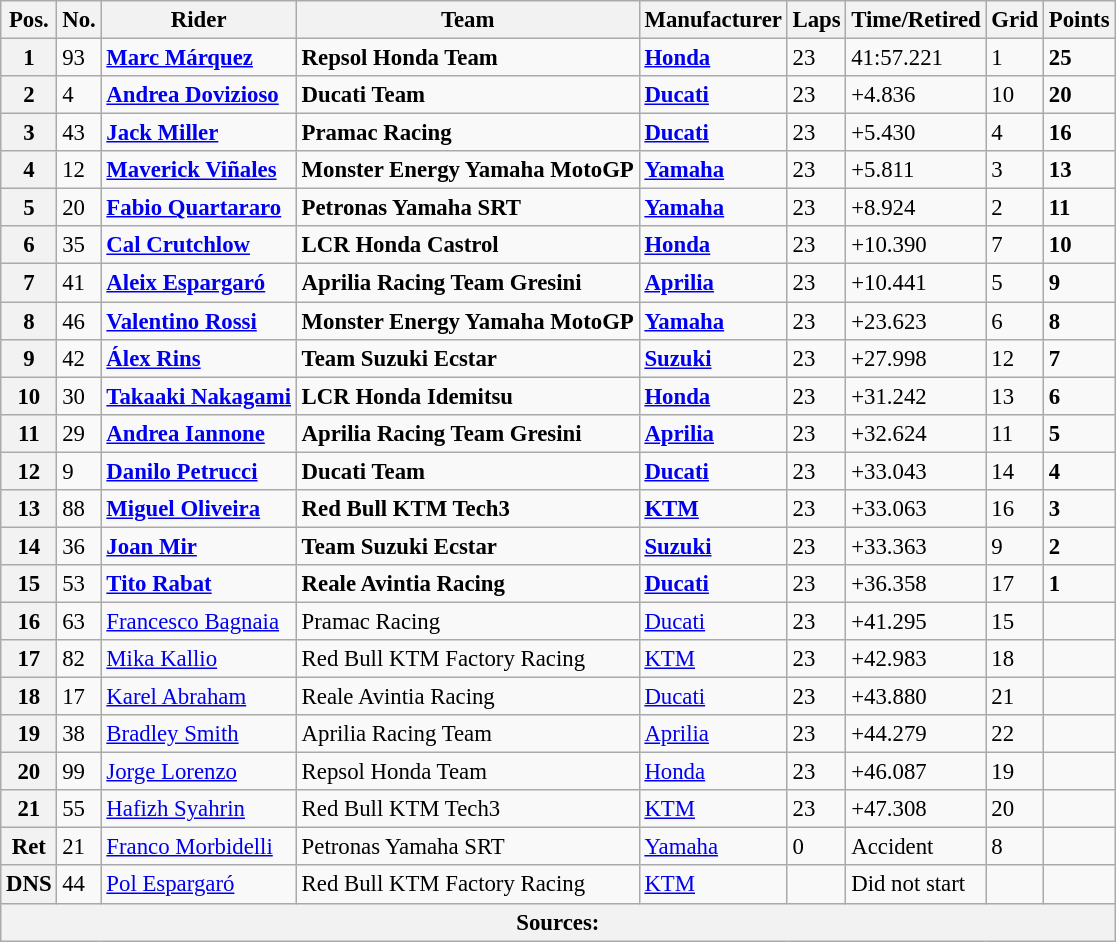<table class="wikitable" style="font-size: 95%;">
<tr>
<th>Pos.</th>
<th>No.</th>
<th>Rider</th>
<th>Team</th>
<th>Manufacturer</th>
<th>Laps</th>
<th>Time/Retired</th>
<th>Grid</th>
<th>Points</th>
</tr>
<tr>
<th>1</th>
<td>93</td>
<td> <strong><a href='#'>Marc Márquez</a></strong></td>
<td><strong>Repsol Honda Team</strong></td>
<td><strong><a href='#'>Honda</a></strong></td>
<td>23</td>
<td>41:57.221</td>
<td>1</td>
<td><strong>25</strong></td>
</tr>
<tr>
<th>2</th>
<td>4</td>
<td> <strong><a href='#'>Andrea Dovizioso</a></strong></td>
<td><strong>Ducati Team</strong></td>
<td><strong><a href='#'>Ducati</a></strong></td>
<td>23</td>
<td>+4.836</td>
<td>10</td>
<td><strong>20</strong></td>
</tr>
<tr>
<th>3</th>
<td>43</td>
<td> <strong><a href='#'>Jack Miller</a></strong></td>
<td><strong>Pramac Racing</strong></td>
<td><strong><a href='#'>Ducati</a></strong></td>
<td>23</td>
<td>+5.430</td>
<td>4</td>
<td><strong>16</strong></td>
</tr>
<tr>
<th>4</th>
<td>12</td>
<td> <strong><a href='#'>Maverick Viñales</a></strong></td>
<td><strong>Monster Energy Yamaha MotoGP</strong></td>
<td><strong><a href='#'>Yamaha</a></strong></td>
<td>23</td>
<td>+5.811</td>
<td>3</td>
<td><strong>13</strong></td>
</tr>
<tr>
<th>5</th>
<td>20</td>
<td> <strong><a href='#'>Fabio Quartararo</a></strong></td>
<td><strong>Petronas Yamaha SRT</strong></td>
<td><strong><a href='#'>Yamaha</a></strong></td>
<td>23</td>
<td>+8.924</td>
<td>2</td>
<td><strong>11</strong></td>
</tr>
<tr>
<th>6</th>
<td>35</td>
<td> <strong><a href='#'>Cal Crutchlow</a></strong></td>
<td><strong>LCR Honda Castrol</strong></td>
<td><strong><a href='#'>Honda</a></strong></td>
<td>23</td>
<td>+10.390</td>
<td>7</td>
<td><strong>10</strong></td>
</tr>
<tr>
<th>7</th>
<td>41</td>
<td> <strong><a href='#'>Aleix Espargaró</a></strong></td>
<td><strong>Aprilia Racing Team Gresini</strong></td>
<td><strong><a href='#'>Aprilia</a></strong></td>
<td>23</td>
<td>+10.441</td>
<td>5</td>
<td><strong>9</strong></td>
</tr>
<tr>
<th>8</th>
<td>46</td>
<td> <strong><a href='#'>Valentino Rossi</a></strong></td>
<td><strong>Monster Energy Yamaha MotoGP</strong></td>
<td><strong><a href='#'>Yamaha</a></strong></td>
<td>23</td>
<td>+23.623</td>
<td>6</td>
<td><strong>8</strong></td>
</tr>
<tr>
<th>9</th>
<td>42</td>
<td> <strong><a href='#'>Álex Rins</a></strong></td>
<td><strong>Team Suzuki Ecstar</strong></td>
<td><strong><a href='#'>Suzuki</a></strong></td>
<td>23</td>
<td>+27.998</td>
<td>12</td>
<td><strong>7</strong></td>
</tr>
<tr>
<th>10</th>
<td>30</td>
<td> <strong><a href='#'>Takaaki Nakagami</a></strong></td>
<td><strong>LCR Honda Idemitsu</strong></td>
<td><strong><a href='#'>Honda</a></strong></td>
<td>23</td>
<td>+31.242</td>
<td>13</td>
<td><strong>6</strong></td>
</tr>
<tr>
<th>11</th>
<td>29</td>
<td> <strong><a href='#'>Andrea Iannone</a></strong></td>
<td><strong>Aprilia Racing Team Gresini</strong></td>
<td><strong><a href='#'>Aprilia</a></strong></td>
<td>23</td>
<td>+32.624</td>
<td>11</td>
<td><strong>5</strong></td>
</tr>
<tr>
<th>12</th>
<td>9</td>
<td> <strong><a href='#'>Danilo Petrucci</a></strong></td>
<td><strong>Ducati Team</strong></td>
<td><strong><a href='#'>Ducati</a></strong></td>
<td>23</td>
<td>+33.043</td>
<td>14</td>
<td><strong>4</strong></td>
</tr>
<tr>
<th>13</th>
<td>88</td>
<td> <strong><a href='#'>Miguel Oliveira</a></strong></td>
<td><strong>Red Bull KTM Tech3</strong></td>
<td><strong><a href='#'>KTM</a></strong></td>
<td>23</td>
<td>+33.063</td>
<td>16</td>
<td><strong>3</strong></td>
</tr>
<tr>
<th>14</th>
<td>36</td>
<td> <strong><a href='#'>Joan Mir</a></strong></td>
<td><strong>Team Suzuki Ecstar</strong></td>
<td><strong><a href='#'>Suzuki</a></strong></td>
<td>23</td>
<td>+33.363</td>
<td>9</td>
<td><strong>2</strong></td>
</tr>
<tr>
<th>15</th>
<td>53</td>
<td> <strong><a href='#'>Tito Rabat</a></strong></td>
<td><strong>Reale Avintia Racing</strong></td>
<td><strong><a href='#'>Ducati</a></strong></td>
<td>23</td>
<td>+36.358</td>
<td>17</td>
<td><strong>1</strong></td>
</tr>
<tr>
<th>16</th>
<td>63</td>
<td> <a href='#'>Francesco Bagnaia</a></td>
<td>Pramac Racing</td>
<td><a href='#'>Ducati</a></td>
<td>23</td>
<td>+41.295</td>
<td>15</td>
<td></td>
</tr>
<tr>
<th>17</th>
<td>82</td>
<td> <a href='#'>Mika Kallio</a></td>
<td>Red Bull KTM Factory Racing</td>
<td><a href='#'>KTM</a></td>
<td>23</td>
<td>+42.983</td>
<td>18</td>
<td></td>
</tr>
<tr>
<th>18</th>
<td>17</td>
<td> <a href='#'>Karel Abraham</a></td>
<td>Reale Avintia Racing</td>
<td><a href='#'>Ducati</a></td>
<td>23</td>
<td>+43.880</td>
<td>21</td>
<td></td>
</tr>
<tr>
<th>19</th>
<td>38</td>
<td> <a href='#'>Bradley Smith</a></td>
<td>Aprilia Racing Team</td>
<td><a href='#'>Aprilia</a></td>
<td>23</td>
<td>+44.279</td>
<td>22</td>
<td></td>
</tr>
<tr>
<th>20</th>
<td>99</td>
<td> <a href='#'>Jorge Lorenzo</a></td>
<td>Repsol Honda Team</td>
<td><a href='#'>Honda</a></td>
<td>23</td>
<td>+46.087</td>
<td>19</td>
<td></td>
</tr>
<tr>
<th>21</th>
<td>55</td>
<td> <a href='#'>Hafizh Syahrin</a></td>
<td>Red Bull KTM Tech3</td>
<td><a href='#'>KTM</a></td>
<td>23</td>
<td>+47.308</td>
<td>20</td>
<td></td>
</tr>
<tr>
<th>Ret</th>
<td>21</td>
<td> <a href='#'>Franco Morbidelli</a></td>
<td>Petronas Yamaha SRT</td>
<td><a href='#'>Yamaha</a></td>
<td>0</td>
<td>Accident</td>
<td>8</td>
<td></td>
</tr>
<tr>
<th>DNS</th>
<td>44</td>
<td> <a href='#'>Pol Espargaró</a></td>
<td>Red Bull KTM Factory Racing</td>
<td><a href='#'>KTM</a></td>
<td></td>
<td>Did not start</td>
<td></td>
<td></td>
</tr>
<tr>
<th colspan=9>Sources: </th>
</tr>
</table>
